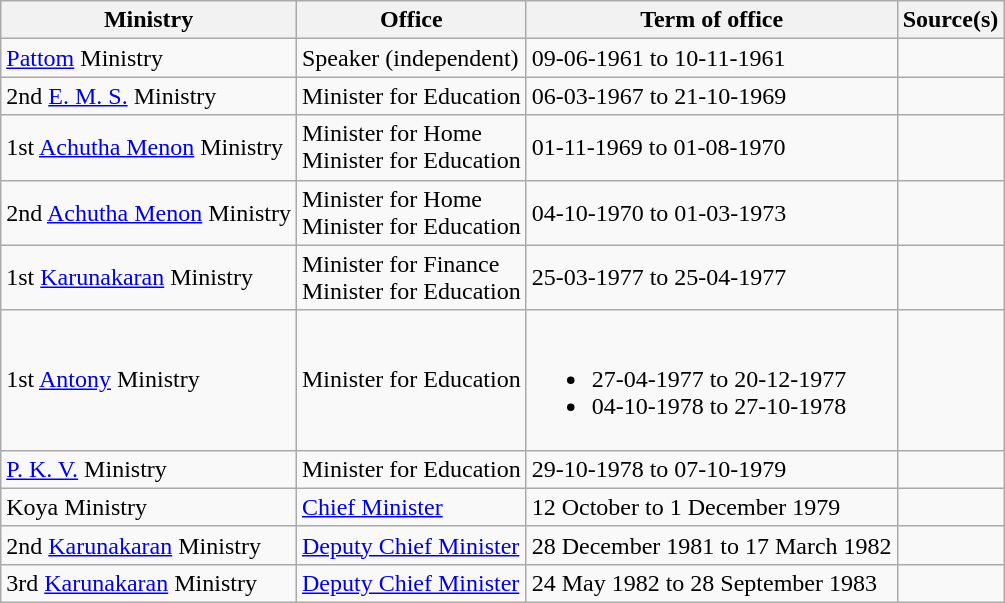<table class="wikitable">
<tr>
<th>Ministry</th>
<th>Office</th>
<th>Term of office</th>
<th>Source(s)</th>
</tr>
<tr>
<td><a href='#'>Pattom</a> Ministry</td>
<td>Speaker (independent)</td>
<td>09-06-1961 to 10-11-1961</td>
<td></td>
</tr>
<tr>
<td>2nd <a href='#'>E. M. S.</a>  Ministry</td>
<td>Minister for Education</td>
<td>06-03-1967 to 21-10-1969</td>
<td></td>
</tr>
<tr>
<td>1st <a href='#'>Achutha Menon</a> Ministry</td>
<td>Minister for Home<br>Minister for Education</td>
<td>01-11-1969 to 01-08-1970</td>
<td></td>
</tr>
<tr>
<td>2nd <a href='#'>Achutha Menon</a> Ministry</td>
<td>Minister for Home<br>Minister for Education</td>
<td>04-10-1970 to 01-03-1973</td>
<td></td>
</tr>
<tr>
<td>1st <a href='#'>Karunakaran</a> Ministry</td>
<td>Minister for Finance<br>Minister for Education</td>
<td>25-03-1977 to 25-04-1977</td>
<td></td>
</tr>
<tr>
<td>1st <a href='#'>Antony</a> Ministry</td>
<td>Minister for Education</td>
<td><br><ul><li>27-04-1977 to 20-12-1977</li><li>04-10-1978 to 27-10-1978</li></ul></td>
<td></td>
</tr>
<tr>
<td><a href='#'>P. K. V.</a> Ministry</td>
<td>Minister for Education</td>
<td>29-10-1978 to 07-10-1979</td>
<td></td>
</tr>
<tr>
<td>Koya Ministry</td>
<td><a href='#'>Chief Minister</a></td>
<td>12 October to 1 December 1979</td>
<td></td>
</tr>
<tr>
<td>2nd <a href='#'>Karunakaran</a> Ministry</td>
<td><a href='#'>Deputy Chief Minister</a></td>
<td>28 December 1981 to 17 March 1982</td>
<td></td>
</tr>
<tr>
<td>3rd <a href='#'>Karunakaran</a> Ministry</td>
<td><a href='#'>Deputy Chief Minister</a></td>
<td>24 May 1982 to 28 September 1983</td>
<td></td>
</tr>
</table>
